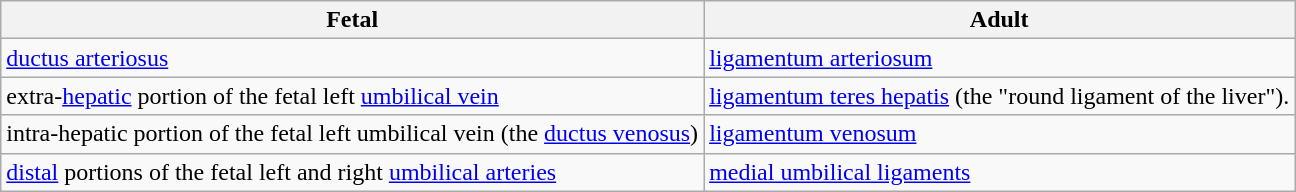<table class="wikitable">
<tr>
<th>Fetal</th>
<th>Adult</th>
</tr>
<tr>
<td><a href='#'>ductus arteriosus</a></td>
<td><a href='#'>ligamentum arteriosum</a></td>
</tr>
<tr>
<td>extra-<a href='#'>hepatic</a> portion of the fetal left <a href='#'>umbilical vein</a></td>
<td><a href='#'>ligamentum teres hepatis</a> (the "round ligament of the liver").</td>
</tr>
<tr>
<td>intra-hepatic portion of the fetal left umbilical vein (the <a href='#'>ductus venosus</a>)</td>
<td><a href='#'>ligamentum venosum</a></td>
</tr>
<tr>
<td><a href='#'>distal</a> portions of the fetal left and right <a href='#'>umbilical arteries</a></td>
<td><a href='#'>medial umbilical ligaments</a></td>
</tr>
</table>
